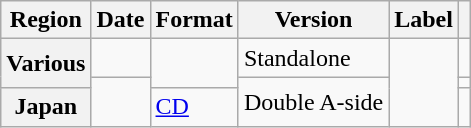<table class="wikitable plainrowheaders">
<tr>
<th scope="col">Region</th>
<th>Date</th>
<th>Format</th>
<th>Version</th>
<th>Label</th>
<th></th>
</tr>
<tr>
<th scope="row" rowspan="2">Various</th>
<td></td>
<td rowspan="2"></td>
<td>Standalone</td>
<td rowspan="3"></td>
<td style="text-align:center"></td>
</tr>
<tr>
<td rowspan="2"></td>
<td rowspan="2">Double A-side</td>
<td style="text-align:center"></td>
</tr>
<tr>
<th scope="row">Japan</th>
<td><a href='#'>CD</a></td>
<td style="text-align:center"></td>
</tr>
</table>
